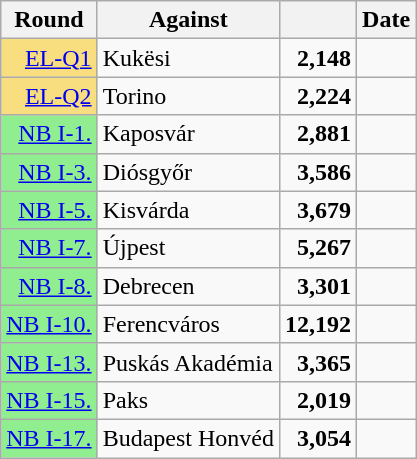<table class="wikitable sortable" style=text-align:right collapsible collapsed">
<tr>
<th>Round</th>
<th>Against</th>
<th></th>
<th>Date</th>
</tr>
<tr>
<td bgcolor=f8de7e><a href='#'>EL-Q1</a></td>
<td align="left">Kukësi </td>
<td><strong>2,148</strong></td>
<td></td>
</tr>
<tr>
<td bgcolor=f8de7e><a href='#'>EL-Q2</a></td>
<td align="left">Torino </td>
<td><strong>2,224</strong></td>
<td></td>
</tr>
<tr>
<td bgcolor=90ee90><a href='#'>NB I-1.</a></td>
<td align="left">Kaposvár</td>
<td><strong>2,881</strong></td>
<td></td>
</tr>
<tr>
<td bgcolor=90ee90><a href='#'>NB I-3.</a></td>
<td align="left">Diósgyőr</td>
<td><strong>3,586</strong></td>
<td></td>
</tr>
<tr>
<td bgcolor=90ee90><a href='#'>NB I-5.</a></td>
<td align="left">Kisvárda</td>
<td><strong>3,679</strong></td>
<td></td>
</tr>
<tr>
<td bgcolor=90ee90><a href='#'>NB I-7.</a></td>
<td align="left">Újpest</td>
<td><strong>5,267</strong></td>
<td></td>
</tr>
<tr>
<td bgcolor=90ee90><a href='#'>NB I-8.</a></td>
<td align="left">Debrecen</td>
<td><strong>3,301</strong></td>
<td></td>
</tr>
<tr>
<td bgcolor=90ee90><a href='#'>NB I-10.</a></td>
<td align="left">Ferencváros</td>
<td><strong>12,192</strong></td>
<td></td>
</tr>
<tr>
<td bgcolor=90ee90><a href='#'>NB I-13.</a></td>
<td align="left">Puskás Akadémia</td>
<td><strong>3,365</strong></td>
<td></td>
</tr>
<tr>
<td bgcolor=90ee90><a href='#'>NB I-15.</a></td>
<td align="left">Paks</td>
<td><strong>2,019</strong></td>
<td></td>
</tr>
<tr>
<td bgcolor=90ee90><a href='#'>NB I-17.</a></td>
<td align="left">Budapest Honvéd</td>
<td><strong>3,054</strong></td>
<td></td>
</tr>
</table>
